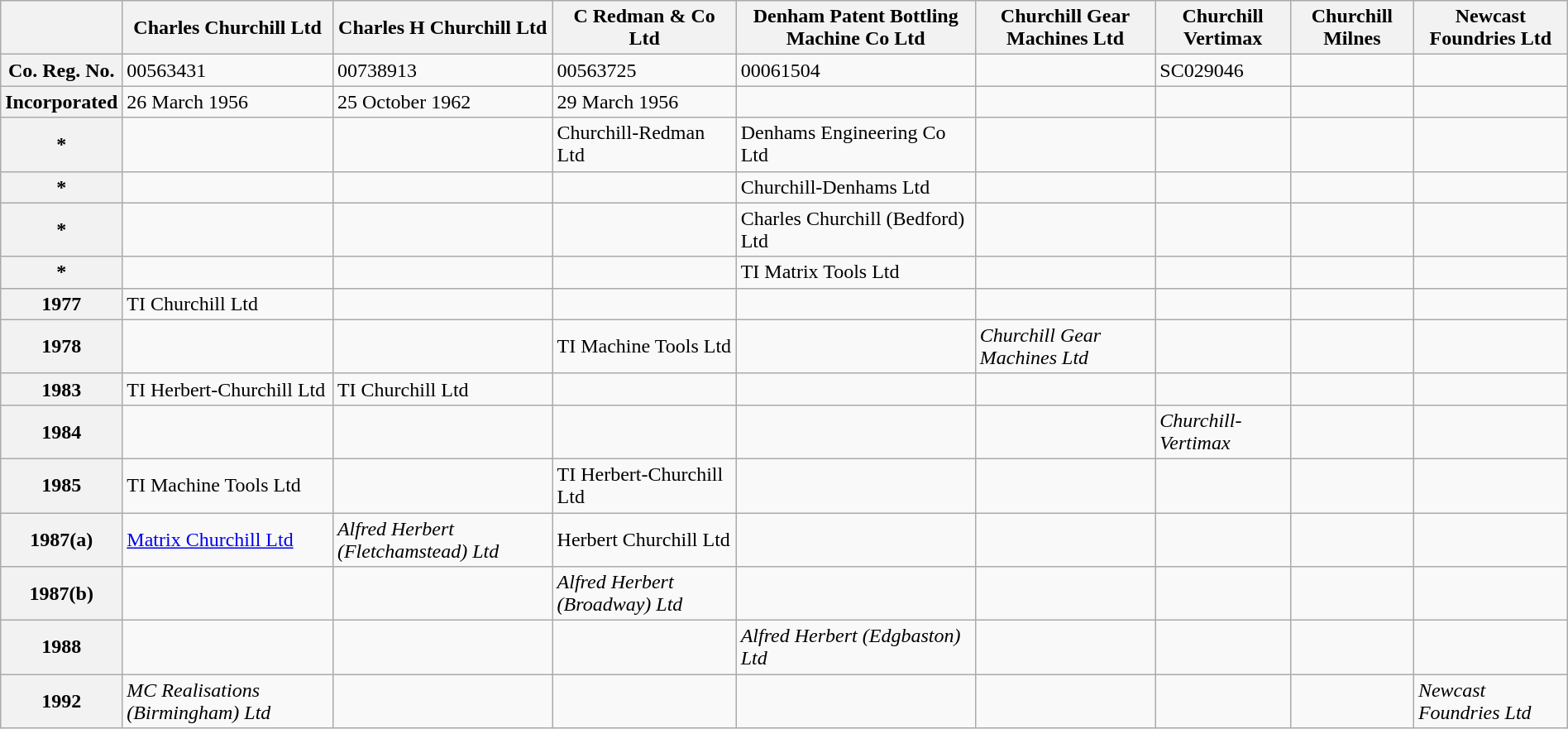<table class="wikitable" style="margin: 1em auto 1em auto;">
<tr>
<th></th>
<th>Charles Churchill Ltd</th>
<th>Charles H Churchill Ltd</th>
<th>C Redman & Co Ltd</th>
<th>Denham Patent Bottling Machine Co Ltd</th>
<th>Churchill Gear Machines Ltd</th>
<th>Churchill Vertimax</th>
<th>Churchill Milnes</th>
<th>Newcast Foundries Ltd</th>
</tr>
<tr>
<th scope="row">Co. Reg. No.</th>
<td>00563431</td>
<td>00738913</td>
<td>00563725</td>
<td>00061504</td>
<td></td>
<td>SC029046</td>
<td></td>
<td></td>
</tr>
<tr>
<th scope="row">Incorporated</th>
<td>26 March 1956</td>
<td>25 October 1962</td>
<td>29 March 1956</td>
<td></td>
<td></td>
<td></td>
<td></td>
<td></td>
</tr>
<tr>
<th scope="row">*</th>
<td></td>
<td></td>
<td>Churchill-Redman Ltd</td>
<td>Denhams Engineering Co Ltd</td>
<td></td>
<td></td>
<td></td>
<td></td>
</tr>
<tr>
<th scope="row">*</th>
<td></td>
<td></td>
<td></td>
<td>Churchill-Denhams Ltd</td>
<td></td>
<td></td>
<td></td>
<td></td>
</tr>
<tr>
<th scope="row">*</th>
<td></td>
<td></td>
<td></td>
<td>Charles Churchill (Bedford) Ltd</td>
<td></td>
<td></td>
<td></td>
<td></td>
</tr>
<tr>
<th scope="row">*</th>
<td></td>
<td></td>
<td></td>
<td>TI Matrix Tools Ltd</td>
<td></td>
<td></td>
<td></td>
<td></td>
</tr>
<tr>
<th scope="row">1977</th>
<td>TI Churchill Ltd</td>
<td></td>
<td></td>
<td></td>
<td></td>
<td></td>
<td></td>
<td></td>
</tr>
<tr>
<th scope="row">1978</th>
<td></td>
<td></td>
<td>TI Machine Tools Ltd</td>
<td></td>
<td><em>Churchill Gear Machines Ltd</em></td>
<td></td>
<td></td>
<td></td>
</tr>
<tr>
<th scope="row">1983</th>
<td>TI Herbert-Churchill Ltd</td>
<td>TI Churchill Ltd</td>
<td></td>
<td></td>
<td></td>
<td></td>
<td></td>
<td></td>
</tr>
<tr>
<th scope="row">1984</th>
<td></td>
<td></td>
<td></td>
<td></td>
<td></td>
<td><em>Churchill-Vertimax</em></td>
<td></td>
<td></td>
</tr>
<tr>
<th scope="row">1985</th>
<td>TI Machine Tools Ltd</td>
<td></td>
<td>TI Herbert-Churchill Ltd</td>
<td></td>
<td></td>
<td></td>
<td></td>
<td></td>
</tr>
<tr>
<th scope="row">1987(a)</th>
<td><a href='#'> Matrix Churchill Ltd</a></td>
<td><em>Alfred Herbert (Fletchamstead) Ltd</em></td>
<td>Herbert Churchill Ltd</td>
<td></td>
<td></td>
<td></td>
<td></td>
<td></td>
</tr>
<tr>
<th scope="row">1987(b)</th>
<td></td>
<td></td>
<td><em>Alfred Herbert (Broadway) Ltd</em></td>
<td></td>
<td></td>
<td></td>
<td></td>
<td></td>
</tr>
<tr>
<th scope="row">1988</th>
<td></td>
<td></td>
<td></td>
<td><em>Alfred Herbert (Edgbaston) Ltd</em></td>
<td></td>
<td></td>
<td></td>
<td></td>
</tr>
<tr>
<th scope="row">1992</th>
<td><em>MC Realisations (Birmingham) Ltd</em></td>
<td></td>
<td></td>
<td></td>
<td></td>
<td></td>
<td></td>
<td><em>Newcast Foundries Ltd</em></td>
</tr>
</table>
